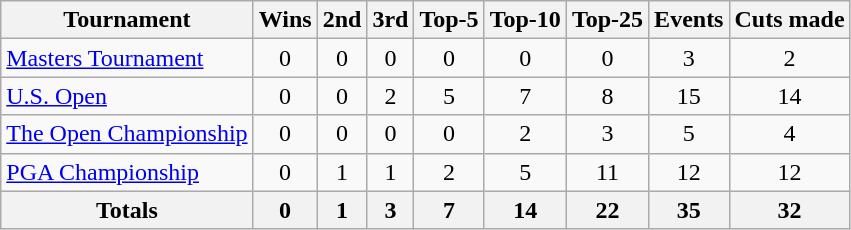<table class=wikitable style=text-align:center>
<tr>
<th>Tournament</th>
<th>Wins</th>
<th>2nd</th>
<th>3rd</th>
<th>Top-5</th>
<th>Top-10</th>
<th>Top-25</th>
<th>Events</th>
<th>Cuts made</th>
</tr>
<tr>
<td align=left><a href='#'>Masters Tournament</a></td>
<td>0</td>
<td>0</td>
<td>0</td>
<td>0</td>
<td>0</td>
<td>0</td>
<td>3</td>
<td>2</td>
</tr>
<tr>
<td align=left><a href='#'>U.S. Open</a></td>
<td>0</td>
<td>0</td>
<td>2</td>
<td>5</td>
<td>7</td>
<td>8</td>
<td>15</td>
<td>14</td>
</tr>
<tr>
<td align=left><a href='#'>The Open Championship</a></td>
<td>0</td>
<td>0</td>
<td>0</td>
<td>0</td>
<td>2</td>
<td>3</td>
<td>5</td>
<td>4</td>
</tr>
<tr>
<td align=left><a href='#'>PGA Championship</a></td>
<td>0</td>
<td>1</td>
<td>1</td>
<td>2</td>
<td>5</td>
<td>11</td>
<td>12</td>
<td>12</td>
</tr>
<tr>
<th>Totals</th>
<th>0</th>
<th>1</th>
<th>3</th>
<th>7</th>
<th>14</th>
<th>22</th>
<th>35</th>
<th>32</th>
</tr>
</table>
